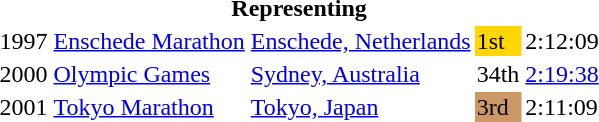<table>
<tr>
<th colspan="5">Representing </th>
</tr>
<tr>
<td>1997</td>
<td><a href='#'>Enschede Marathon</a></td>
<td><a href='#'>Enschede, Netherlands</a></td>
<td bgcolor="gold">1st</td>
<td>2:12:09</td>
</tr>
<tr>
<td>2000</td>
<td><a href='#'>Olympic Games</a></td>
<td><a href='#'>Sydney, Australia</a></td>
<td>34th</td>
<td><a href='#'>2:19:38</a></td>
</tr>
<tr>
<td>2001</td>
<td><a href='#'>Tokyo Marathon</a></td>
<td><a href='#'>Tokyo, Japan</a></td>
<td bgcolor="cc9966">3rd</td>
<td>2:11:09</td>
</tr>
</table>
